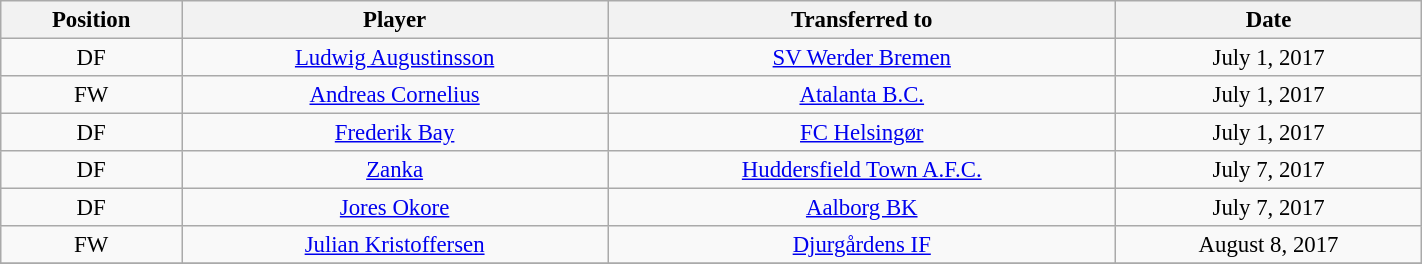<table class="wikitable sortable" style="width:75%; font-size:95%; text-align:center;">
<tr>
<th>Position</th>
<th>Player</th>
<th>Transferred to</th>
<th>Date</th>
</tr>
<tr>
<td>DF</td>
<td> <a href='#'>Ludwig Augustinsson</a></td>
<td><a href='#'>SV Werder Bremen</a></td>
<td>July 1, 2017</td>
</tr>
<tr>
<td>FW</td>
<td> <a href='#'>Andreas Cornelius</a></td>
<td><a href='#'>Atalanta B.C.</a></td>
<td>July 1, 2017</td>
</tr>
<tr>
<td>DF</td>
<td> <a href='#'>Frederik Bay</a></td>
<td><a href='#'>FC Helsingør</a></td>
<td>July 1, 2017</td>
</tr>
<tr>
<td>DF</td>
<td>  <a href='#'>Zanka</a></td>
<td><a href='#'>Huddersfield Town A.F.C.</a></td>
<td>July 7, 2017</td>
</tr>
<tr>
<td>DF</td>
<td>  <a href='#'>Jores Okore</a></td>
<td><a href='#'>Aalborg BK</a></td>
<td>July 7, 2017</td>
</tr>
<tr>
<td>FW</td>
<td> <a href='#'>Julian Kristoffersen</a></td>
<td><a href='#'>Djurgårdens IF</a></td>
<td>August 8, 2017</td>
</tr>
<tr>
</tr>
</table>
